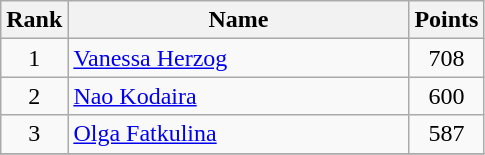<table class="wikitable" border="1" style="text-align:center">
<tr>
<th width=30>Rank</th>
<th width=220>Name</th>
<th width=25>Points</th>
</tr>
<tr>
<td>1</td>
<td align="left"> <a href='#'>Vanessa Herzog</a></td>
<td>708</td>
</tr>
<tr>
<td>2</td>
<td align="left"> <a href='#'>Nao Kodaira</a></td>
<td>600</td>
</tr>
<tr>
<td>3</td>
<td align="left"> <a href='#'>Olga Fatkulina</a></td>
<td>587</td>
</tr>
<tr>
</tr>
</table>
